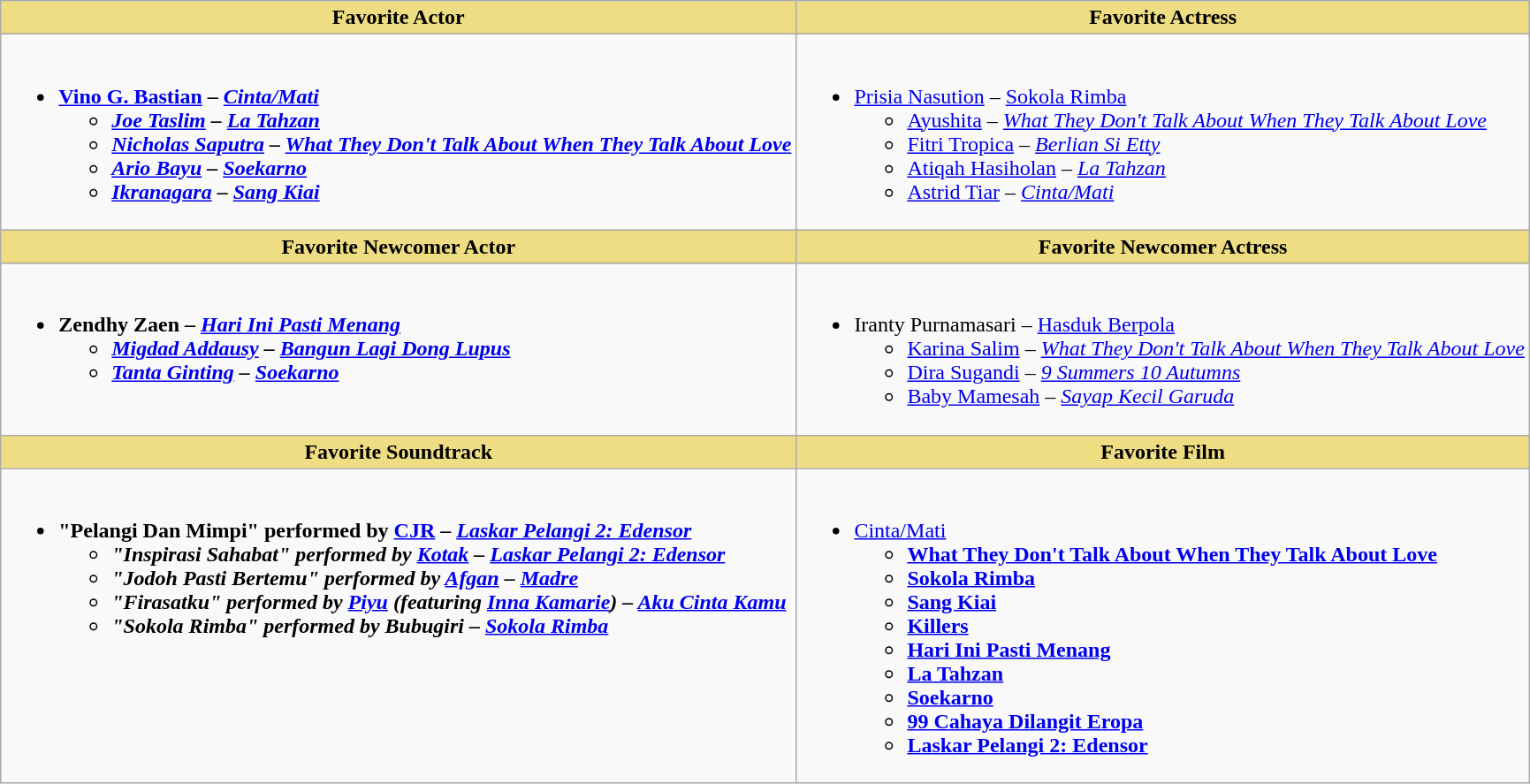<table class=wikitable style="width="100%">
<tr>
<th style="background:#EEDD82;" ! style="width="50%"><strong>Favorite Actor</strong></th>
<th style="background:#EEDD82;" ! style="width="50%"><strong>Favorite Actress</strong></th>
</tr>
<tr>
<td valign="top"><br><ul><li><strong><a href='#'>Vino G. Bastian</a> – <em><a href='#'>Cinta/Mati</a><strong><em><ul><li><a href='#'>Joe Taslim</a> – </em><a href='#'>La Tahzan</a><em></li><li><a href='#'>Nicholas Saputra</a> – </em><a href='#'>What They Don't Talk About When They Talk About Love</a><em></li><li><a href='#'>Ario Bayu</a> – </em><a href='#'>Soekarno</a><em></li><li><a href='#'>Ikranagara</a> – </em><a href='#'>Sang Kiai</a><em></li></ul></li></ul></td>
<td valign="top"><br><ul><li></strong><a href='#'>Prisia Nasution</a> – </em><a href='#'>Sokola Rimba</a></em></strong><ul><li><a href='#'>Ayushita</a> – <em><a href='#'>What They Don't Talk About When They Talk About Love</a></em></li><li><a href='#'>Fitri Tropica</a> – <em><a href='#'>Berlian Si Etty</a></em></li><li><a href='#'>Atiqah Hasiholan</a> – <em><a href='#'>La Tahzan</a></em></li><li><a href='#'>Astrid Tiar</a> – <em><a href='#'>Cinta/Mati</a></em></li></ul></li></ul></td>
</tr>
<tr>
<th style="background:#EEDD82;" ! style="width="50%"><strong>Favorite Newcomer Actor</strong></th>
<th style="background:#EEDD82;" ! style="width="50%"><strong>Favorite Newcomer Actress</strong></th>
</tr>
<tr>
<td valign="top"><br><ul><li><strong>Zendhy Zaen – <em><a href='#'>Hari Ini Pasti Menang</a><strong><em><ul><li><a href='#'>Migdad Addausy</a> – </em><a href='#'>Bangun Lagi Dong Lupus</a><em></li><li><a href='#'>Tanta Ginting</a> – </em><a href='#'>Soekarno</a><em></li></ul></li></ul></td>
<td valign="top"><br><ul><li></strong>Iranty Purnamasari – </em><a href='#'>Hasduk Berpola</a></em></strong><ul><li><a href='#'>Karina Salim</a> – <em><a href='#'>What They Don't Talk About When They Talk About Love</a></em></li><li><a href='#'>Dira Sugandi</a> – <em><a href='#'>9 Summers 10 Autumns</a></em></li><li><a href='#'>Baby Mamesah</a> – <em><a href='#'>Sayap Kecil Garuda</a></em></li></ul></li></ul></td>
</tr>
<tr>
<th style="background:#EEDD82;" ! style="width="50%"><strong>Favorite Soundtrack</strong></th>
<th style="background:#EEDD82;" ! style="width="50%"><strong>Favorite Film</strong></th>
</tr>
<tr>
<td valign="top"><br><ul><li><strong>"Pelangi Dan Mimpi" performed by <a href='#'>CJR</a> – <em><a href='#'>Laskar Pelangi 2: Edensor</a><strong><em><ul><li>"Inspirasi Sahabat" performed by <a href='#'>Kotak</a> – </em><a href='#'>Laskar Pelangi 2: Edensor</a><em></li><li>"Jodoh Pasti Bertemu" performed by <a href='#'>Afgan</a> – </em><a href='#'>Madre</a><em></li><li>"Firasatku" performed by <a href='#'>Piyu</a> (featuring <a href='#'>Inna Kamarie</a>) – </em><a href='#'>Aku Cinta Kamu</a><em></li><li>"Sokola Rimba" performed by Bubugiri – </em><a href='#'>Sokola Rimba</a><em></li></ul></li></ul></td>
<td valign="top"><br><ul><li></em></strong><a href='#'>Cinta/Mati</a><strong><em><ul><li></em><a href='#'>What They Don't Talk About When They Talk About Love</a><em></li><li></em><a href='#'>Sokola Rimba</a><em></li><li></em><a href='#'>Sang Kiai</a><em></li><li></em><a href='#'>Killers</a><em></li><li></em><a href='#'>Hari Ini Pasti Menang</a><em></li><li></em><a href='#'>La Tahzan</a><em></li><li></em><a href='#'>Soekarno</a><em></li><li></em><a href='#'>99 Cahaya Dilangit Eropa</a><em></li><li></em><a href='#'>Laskar Pelangi 2: Edensor</a><em></li></ul></li></ul></td>
</tr>
</table>
